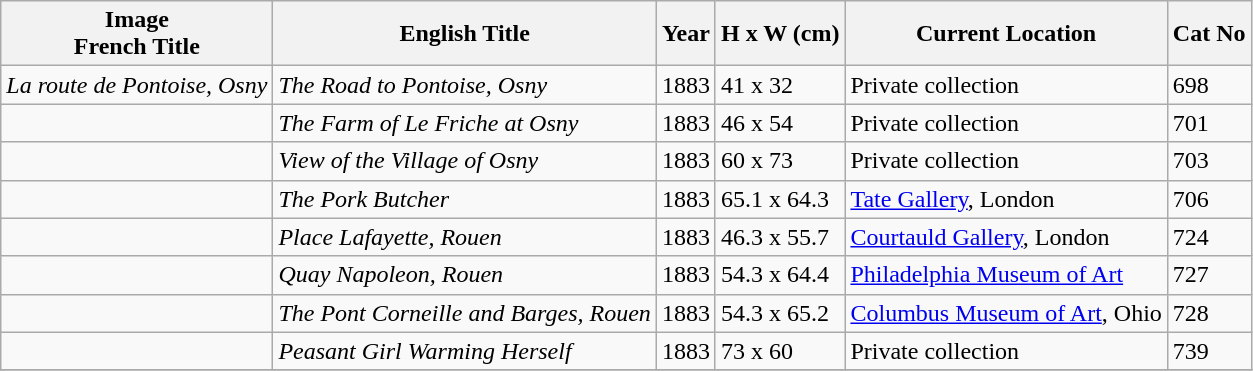<table class="sortable wikitable" style="margin-left:0.5em; text-align:left">
<tr>
<th>Image<br>French Title</th>
<th>English Title</th>
<th>Year</th>
<th>H x W (cm)</th>
<th>Current Location</th>
<th>Cat No</th>
</tr>
<tr>
<td><em>La route de Pontoise, Osny</em></td>
<td><em>The Road to Pontoise, Osny</em></td>
<td>1883</td>
<td>41 x 32</td>
<td>Private collection</td>
<td>698</td>
</tr>
<tr>
<td></td>
<td><em>The Farm of Le Friche at Osny</em></td>
<td>1883</td>
<td>46 x 54</td>
<td>Private collection</td>
<td>701</td>
</tr>
<tr>
<td></td>
<td><em>View of the Village of Osny</em></td>
<td>1883</td>
<td>60 x 73</td>
<td>Private collection</td>
<td>703</td>
</tr>
<tr>
<td></td>
<td><em>The Pork Butcher</em></td>
<td>1883</td>
<td>65.1 x 64.3</td>
<td><a href='#'>Tate Gallery</a>, London </td>
<td>706</td>
</tr>
<tr>
<td></td>
<td><em>Place Lafayette, Rouen</em></td>
<td>1883</td>
<td>46.3 x 55.7</td>
<td><a href='#'>Courtauld Gallery</a>, London </td>
<td>724</td>
</tr>
<tr>
<td></td>
<td><em>Quay Napoleon, Rouen</em></td>
<td>1883</td>
<td>54.3 x 64.4</td>
<td><a href='#'>Philadelphia Museum of Art</a> </td>
<td>727</td>
</tr>
<tr>
<td></td>
<td><em>The Pont Corneille and Barges, Rouen</em></td>
<td>1883</td>
<td>54.3 x 65.2</td>
<td><a href='#'>Columbus Museum of Art</a>, Ohio </td>
<td>728</td>
</tr>
<tr>
<td></td>
<td><em>Peasant Girl Warming Herself</em></td>
<td>1883</td>
<td>73 x 60</td>
<td>Private collection </td>
<td>739</td>
</tr>
<tr>
</tr>
</table>
